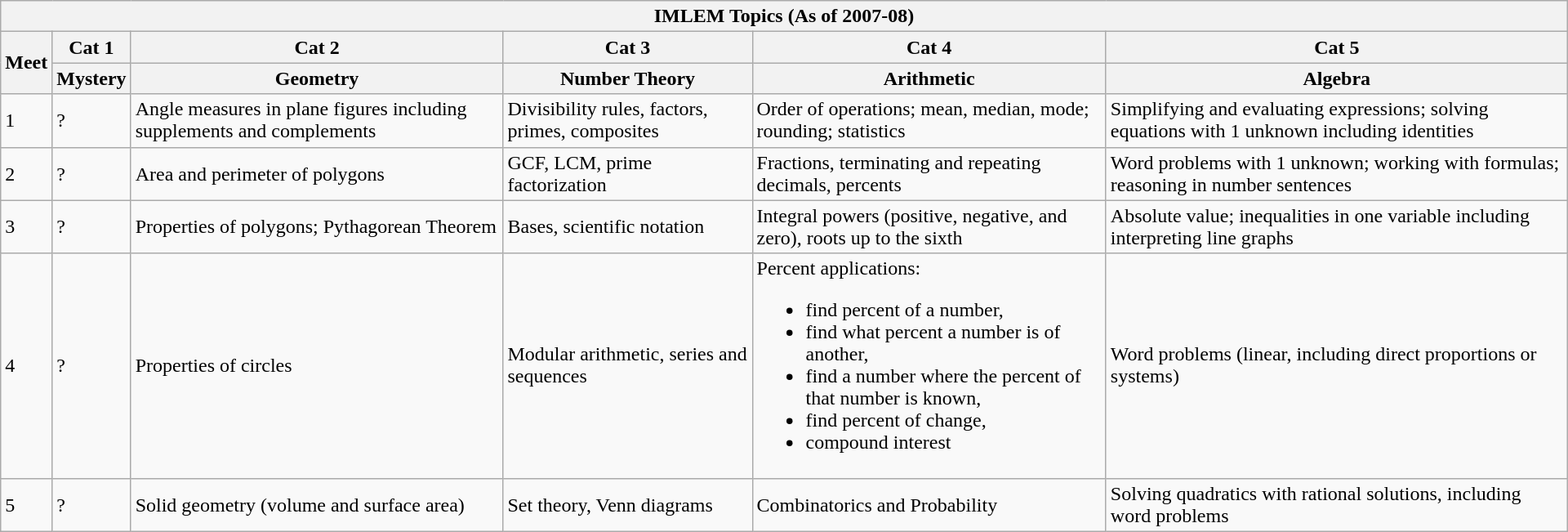<table class="wikitable" style=width:80em>
<tr>
<th colspan=6><span>IMLEM Topics (As of 2007-08)</span></th>
</tr>
<tr>
<th rowspan=2>Meet</th>
<th>Cat 1</th>
<th>Cat 2</th>
<th>Cat 3</th>
<th>Cat 4</th>
<th>Cat 5</th>
</tr>
<tr>
<th>Mystery</th>
<th>Geometry</th>
<th>Number Theory</th>
<th>Arithmetic</th>
<th>Algebra</th>
</tr>
<tr>
<td>1</td>
<td>?</td>
<td>Angle measures in plane figures including supplements and complements</td>
<td>Divisibility rules, factors, primes, composites</td>
<td>Order of operations; mean, median, mode; rounding; statistics</td>
<td>Simplifying and evaluating expressions; solving equations with 1 unknown including identities</td>
</tr>
<tr>
<td>2</td>
<td>?</td>
<td>Area and perimeter of polygons</td>
<td>GCF, LCM, prime factorization</td>
<td>Fractions, terminating and repeating decimals, percents</td>
<td>Word problems with 1 unknown; working with formulas; reasoning in number sentences</td>
</tr>
<tr>
<td>3</td>
<td>?</td>
<td>Properties of polygons; Pythagorean Theorem</td>
<td>Bases, scientific notation</td>
<td>Integral powers (positive, negative, and zero), roots up to the sixth</td>
<td>Absolute value; inequalities in one variable including interpreting line graphs</td>
</tr>
<tr>
<td>4</td>
<td>?</td>
<td>Properties of circles</td>
<td>Modular arithmetic, series and sequences</td>
<td>Percent applications:<br><ul><li>find percent of a number,</li><li>find what percent a number is of another,</li><li>find a number where the percent of that number is known,</li><li>find percent of change,</li><li>compound interest</li></ul></td>
<td>Word problems (linear, including direct proportions or systems)</td>
</tr>
<tr>
<td>5</td>
<td>?</td>
<td>Solid geometry (volume and surface area)</td>
<td>Set theory, Venn diagrams</td>
<td>Combinatorics and Probability</td>
<td>Solving quadratics with rational solutions, including word problems</td>
</tr>
</table>
